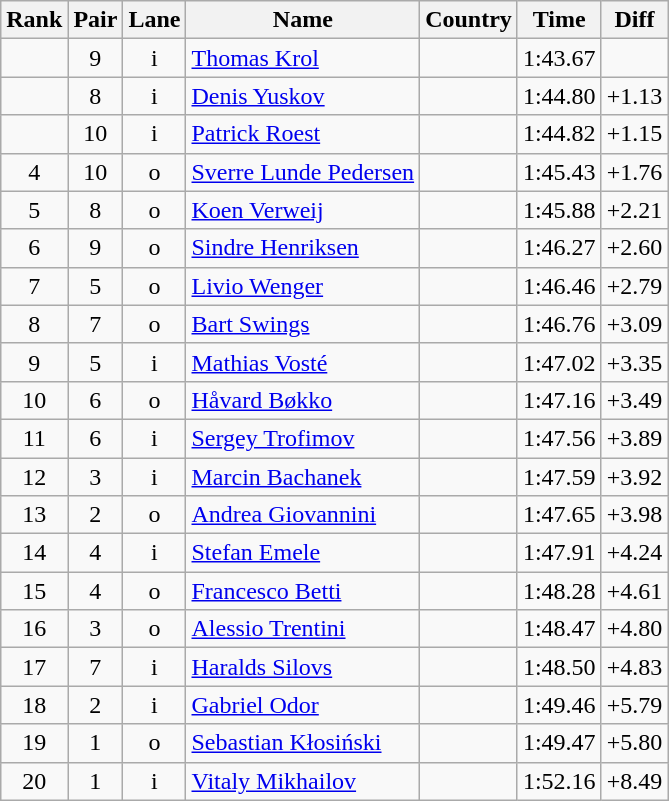<table class="wikitable sortable" style="text-align:center">
<tr>
<th>Rank</th>
<th>Pair</th>
<th>Lane</th>
<th>Name</th>
<th>Country</th>
<th>Time</th>
<th>Diff</th>
</tr>
<tr>
<td></td>
<td>9</td>
<td>i</td>
<td align=left><a href='#'>Thomas Krol</a></td>
<td align=left></td>
<td>1:43.67</td>
<td></td>
</tr>
<tr>
<td></td>
<td>8</td>
<td>i</td>
<td align=left><a href='#'>Denis Yuskov</a></td>
<td align=left></td>
<td>1:44.80</td>
<td>+1.13</td>
</tr>
<tr>
<td></td>
<td>10</td>
<td>i</td>
<td align=left><a href='#'>Patrick Roest</a></td>
<td align=left></td>
<td>1:44.82</td>
<td>+1.15</td>
</tr>
<tr>
<td>4</td>
<td>10</td>
<td>o</td>
<td align=left><a href='#'>Sverre Lunde Pedersen</a></td>
<td align=left></td>
<td>1:45.43</td>
<td>+1.76</td>
</tr>
<tr>
<td>5</td>
<td>8</td>
<td>o</td>
<td align=left><a href='#'>Koen Verweij</a></td>
<td align=left></td>
<td>1:45.88</td>
<td>+2.21</td>
</tr>
<tr>
<td>6</td>
<td>9</td>
<td>o</td>
<td align=left><a href='#'>Sindre Henriksen</a></td>
<td align=left></td>
<td>1:46.27</td>
<td>+2.60</td>
</tr>
<tr>
<td>7</td>
<td>5</td>
<td>o</td>
<td align=left><a href='#'>Livio Wenger</a></td>
<td align=left></td>
<td>1:46.46</td>
<td>+2.79</td>
</tr>
<tr>
<td>8</td>
<td>7</td>
<td>o</td>
<td align=left><a href='#'>Bart Swings</a></td>
<td align=left></td>
<td>1:46.76</td>
<td>+3.09</td>
</tr>
<tr>
<td>9</td>
<td>5</td>
<td>i</td>
<td align=left><a href='#'>Mathias Vosté</a></td>
<td align=left></td>
<td>1:47.02</td>
<td>+3.35</td>
</tr>
<tr>
<td>10</td>
<td>6</td>
<td>o</td>
<td align=left><a href='#'>Håvard Bøkko</a></td>
<td align=left></td>
<td>1:47.16</td>
<td>+3.49</td>
</tr>
<tr>
<td>11</td>
<td>6</td>
<td>i</td>
<td align=left><a href='#'>Sergey Trofimov</a></td>
<td align=left></td>
<td>1:47.56</td>
<td>+3.89</td>
</tr>
<tr>
<td>12</td>
<td>3</td>
<td>i</td>
<td align=left><a href='#'>Marcin Bachanek</a></td>
<td align=left></td>
<td>1:47.59</td>
<td>+3.92</td>
</tr>
<tr>
<td>13</td>
<td>2</td>
<td>o</td>
<td align=left><a href='#'>Andrea Giovannini</a></td>
<td align=left></td>
<td>1:47.65</td>
<td>+3.98</td>
</tr>
<tr>
<td>14</td>
<td>4</td>
<td>i</td>
<td align=left><a href='#'>Stefan Emele</a></td>
<td align=left></td>
<td>1:47.91</td>
<td>+4.24</td>
</tr>
<tr>
<td>15</td>
<td>4</td>
<td>o</td>
<td align=left><a href='#'>Francesco Betti</a></td>
<td align=left></td>
<td>1:48.28</td>
<td>+4.61</td>
</tr>
<tr>
<td>16</td>
<td>3</td>
<td>o</td>
<td align=left><a href='#'>Alessio Trentini</a></td>
<td align=left></td>
<td>1:48.47</td>
<td>+4.80</td>
</tr>
<tr>
<td>17</td>
<td>7</td>
<td>i</td>
<td align=left><a href='#'>Haralds Silovs</a></td>
<td align=left></td>
<td>1:48.50</td>
<td>+4.83</td>
</tr>
<tr>
<td>18</td>
<td>2</td>
<td>i</td>
<td align=left><a href='#'>Gabriel Odor</a></td>
<td align=left></td>
<td>1:49.46</td>
<td>+5.79</td>
</tr>
<tr>
<td>19</td>
<td>1</td>
<td>o</td>
<td align=left><a href='#'>Sebastian Kłosiński</a></td>
<td align=left></td>
<td>1:49.47</td>
<td>+5.80</td>
</tr>
<tr>
<td>20</td>
<td>1</td>
<td>i</td>
<td align=left><a href='#'>Vitaly Mikhailov</a></td>
<td align=left></td>
<td>1:52.16</td>
<td>+8.49</td>
</tr>
</table>
